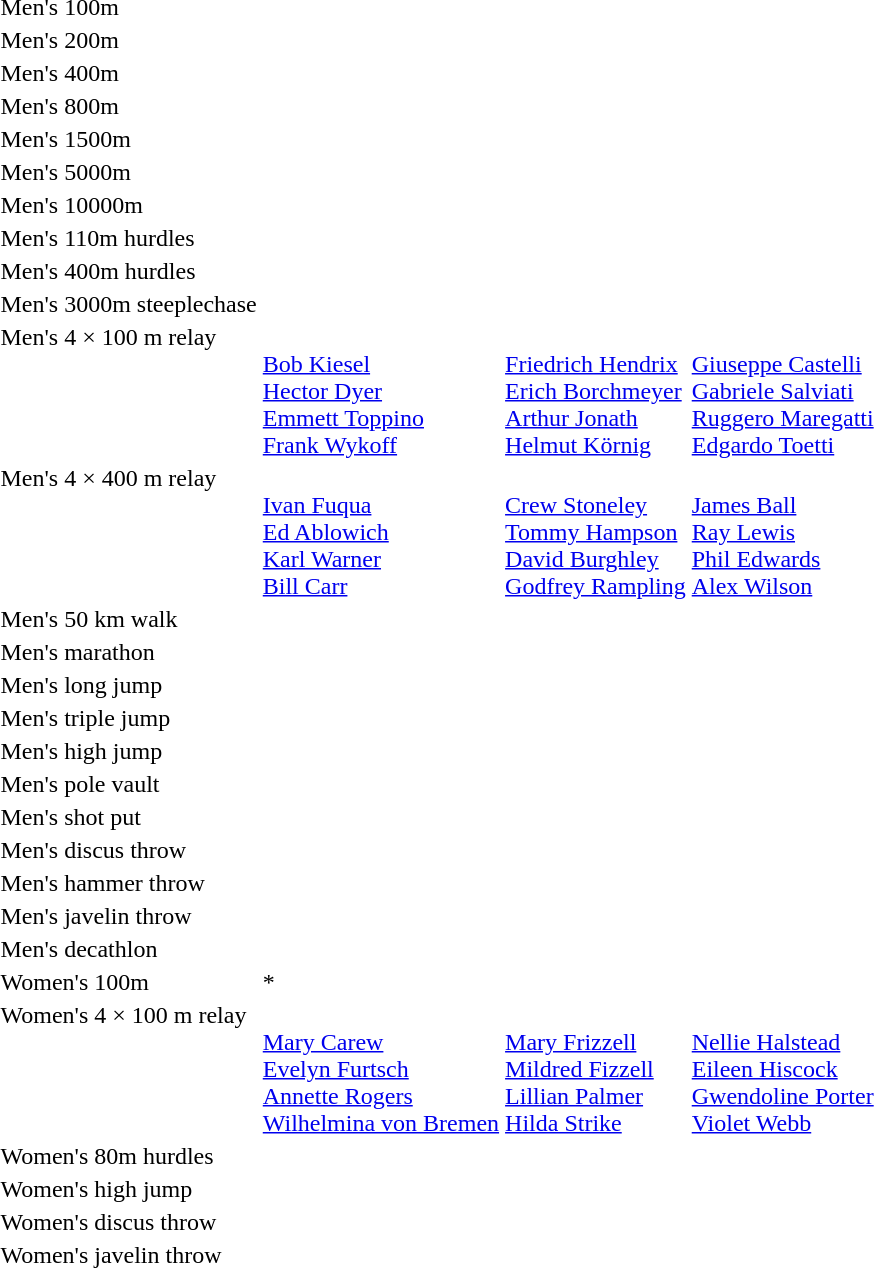<table>
<tr>
<td>Men's 100m<br></td>
<td></td>
<td></td>
<td></td>
</tr>
<tr>
<td>Men's 200m<br></td>
<td></td>
<td></td>
<td></td>
</tr>
<tr>
<td>Men's 400m<br></td>
<td></td>
<td></td>
<td></td>
</tr>
<tr>
<td>Men's 800m<br></td>
<td></td>
<td></td>
<td></td>
</tr>
<tr>
<td>Men's 1500m<br></td>
<td></td>
<td></td>
<td></td>
</tr>
<tr>
<td>Men's 5000m<br></td>
<td></td>
<td></td>
<td></td>
</tr>
<tr>
<td>Men's 10000m<br></td>
<td></td>
<td></td>
<td></td>
</tr>
<tr>
<td>Men's 110m hurdles<br></td>
<td></td>
<td></td>
<td></td>
</tr>
<tr>
<td>Men's 400m hurdles<br></td>
<td></td>
<td></td>
<td></td>
</tr>
<tr>
<td>Men's 3000m steeplechase<br></td>
<td></td>
<td></td>
<td></td>
</tr>
<tr valign="top">
<td>Men's 4 × 100 m relay<br></td>
<td><br><a href='#'>Bob Kiesel</a><br><a href='#'>Hector Dyer</a><br><a href='#'>Emmett Toppino</a><br><a href='#'>Frank Wykoff</a></td>
<td><br><a href='#'>Friedrich Hendrix</a><br><a href='#'>Erich Borchmeyer</a><br><a href='#'>Arthur Jonath</a><br><a href='#'>Helmut Körnig</a></td>
<td><br><a href='#'>Giuseppe Castelli</a><br><a href='#'>Gabriele Salviati</a><br><a href='#'>Ruggero Maregatti</a><br><a href='#'>Edgardo Toetti</a></td>
</tr>
<tr valign="top">
<td>Men's 4 × 400 m relay<br></td>
<td><br><a href='#'>Ivan Fuqua</a><br><a href='#'>Ed Ablowich</a><br><a href='#'>Karl Warner</a><br><a href='#'>Bill Carr</a></td>
<td><br><a href='#'>Crew Stoneley</a><br><a href='#'>Tommy Hampson</a><br><a href='#'>David Burghley</a><br><a href='#'>Godfrey Rampling</a></td>
<td><br><a href='#'>James Ball</a><br><a href='#'>Ray Lewis</a><br><a href='#'>Phil Edwards</a><br><a href='#'>Alex Wilson</a></td>
</tr>
<tr>
<td>Men's 50 km walk<br></td>
<td></td>
<td></td>
<td></td>
</tr>
<tr>
<td>Men's marathon<br></td>
<td></td>
<td></td>
<td></td>
</tr>
<tr>
<td>Men's long jump<br></td>
<td></td>
<td></td>
<td></td>
</tr>
<tr>
<td>Men's triple jump<br></td>
<td></td>
<td></td>
<td></td>
</tr>
<tr>
<td>Men's high jump<br></td>
<td></td>
<td></td>
<td></td>
</tr>
<tr>
<td>Men's pole vault<br></td>
<td></td>
<td></td>
<td></td>
</tr>
<tr>
<td>Men's shot put<br></td>
<td></td>
<td></td>
<td></td>
</tr>
<tr>
<td>Men's discus throw<br></td>
<td></td>
<td></td>
<td></td>
</tr>
<tr>
<td>Men's hammer throw<br></td>
<td></td>
<td></td>
<td></td>
</tr>
<tr>
<td>Men's javelin throw<br></td>
<td></td>
<td></td>
<td></td>
</tr>
<tr>
<td>Men's decathlon<br></td>
<td></td>
<td></td>
<td></td>
</tr>
<tr>
<td>Women's 100m<br></td>
<td> *</td>
<td></td>
<td></td>
</tr>
<tr valign="top">
<td>Women's 4 × 100 m relay<br></td>
<td><br><a href='#'>Mary Carew</a><br><a href='#'>Evelyn Furtsch</a><br><a href='#'>Annette Rogers</a><br><a href='#'>Wilhelmina von Bremen</a></td>
<td><br><a href='#'>Mary Frizzell</a><br><a href='#'>Mildred Fizzell</a><br><a href='#'>Lillian Palmer</a><br><a href='#'>Hilda Strike</a></td>
<td><br><a href='#'>Nellie Halstead</a><br><a href='#'>Eileen Hiscock</a><br><a href='#'>Gwendoline Porter</a><br><a href='#'>Violet Webb</a></td>
</tr>
<tr>
<td>Women's 80m hurdles<br></td>
<td></td>
<td></td>
<td></td>
</tr>
<tr>
<td>Women's high jump<br></td>
<td></td>
<td></td>
<td></td>
</tr>
<tr>
<td>Women's discus throw<br></td>
<td></td>
<td></td>
<td></td>
</tr>
<tr>
<td>Women's javelin throw<br></td>
<td></td>
<td></td>
<td></td>
</tr>
</table>
